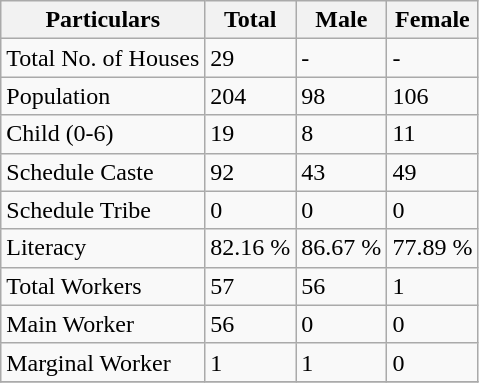<table class="wikitable sortable">
<tr>
<th>Particulars</th>
<th>Total</th>
<th>Male</th>
<th>Female</th>
</tr>
<tr>
<td>Total No. of Houses</td>
<td>29</td>
<td>-</td>
<td>-</td>
</tr>
<tr>
<td>Population</td>
<td>204</td>
<td>98</td>
<td>106</td>
</tr>
<tr>
<td>Child (0-6)</td>
<td>19</td>
<td>8</td>
<td>11</td>
</tr>
<tr>
<td>Schedule Caste</td>
<td>92</td>
<td>43</td>
<td>49</td>
</tr>
<tr>
<td>Schedule Tribe</td>
<td>0</td>
<td>0</td>
<td>0</td>
</tr>
<tr>
<td>Literacy</td>
<td>82.16 %</td>
<td>86.67 %</td>
<td>77.89 %</td>
</tr>
<tr>
<td>Total Workers</td>
<td>57</td>
<td>56</td>
<td>1</td>
</tr>
<tr>
<td>Main Worker</td>
<td>56</td>
<td>0</td>
<td>0</td>
</tr>
<tr>
<td>Marginal Worker</td>
<td>1</td>
<td>1</td>
<td>0</td>
</tr>
<tr>
</tr>
</table>
